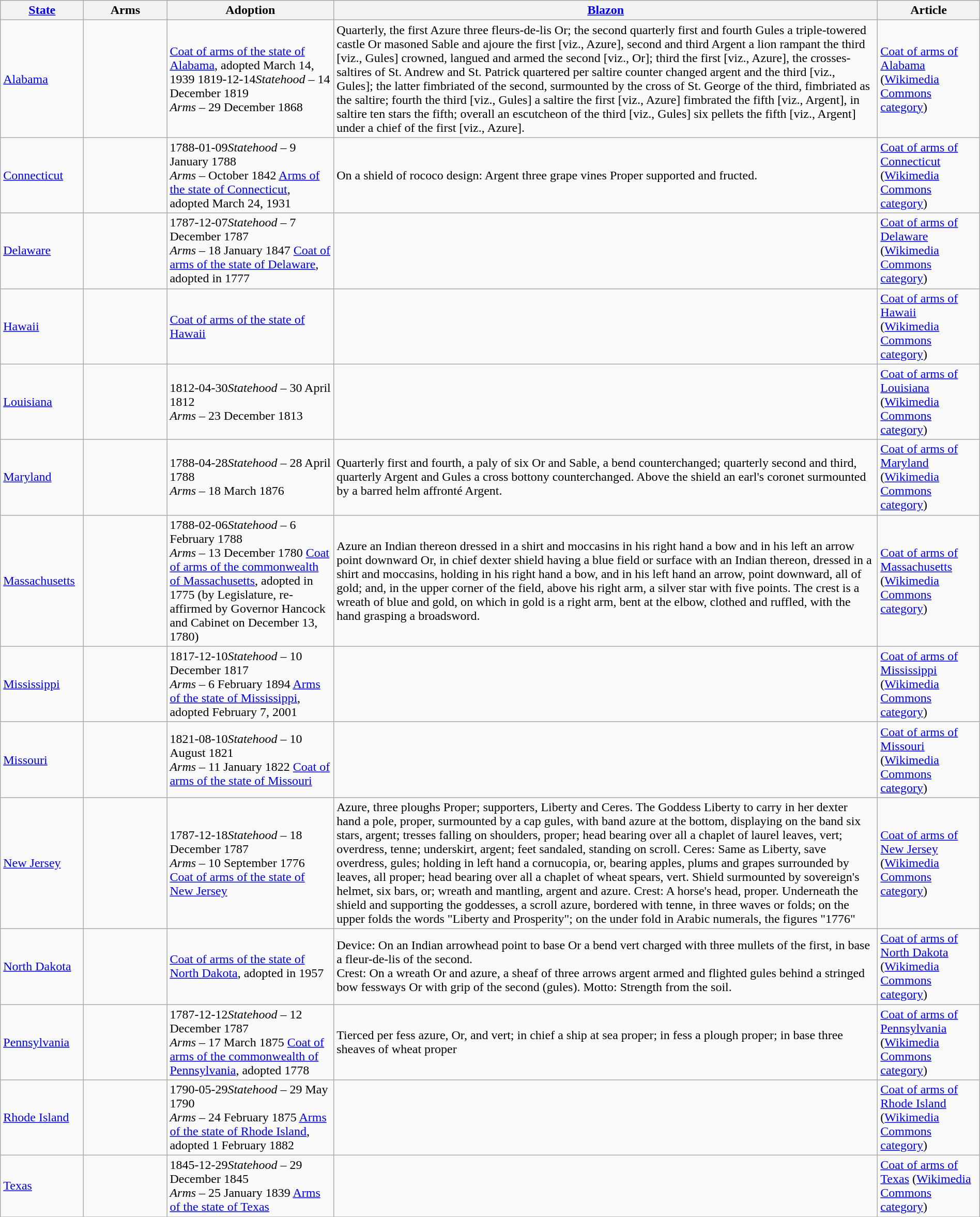<table class="wikitable sortable" style="width:100%">
<tr>
<th style="width:100px"><a href='#'>State</a></th>
<th style="width:100px" class="unsortable">Arms</th>
<th class="unsortable">Adoption</th>
<th class="unsortable"><a href='#'>Blazon</a></th>
<th class="unsortable">Article</th>
</tr>
<tr>
<td><a href='#'>Alabama</a></td>
<td></td>
<td><a href='#'>Coat of arms of the state of Alabama</a>, adopted March 14, 1939 <span>1819-12-14</span><em>Statehood</em> – 14 December 1819<br><em>Arms</em> – 29 December 1868</td>
<td>Quarterly, the first Azure three fleurs-de-lis Or; the second quarterly first and fourth Gules a triple-towered castle Or masoned Sable and ajoure the first [viz., Azure], second and third Argent a lion rampant the third [viz., Gules] crowned, langued and armed the second [viz., Or]; third the first [viz., Azure], the crosses-saltires of St. Andrew and St. Patrick quartered per saltire counter changed argent and the third [viz., Gules]; the latter fimbriated of the second, surmounted by the cross of St. George of the third, fimbriated as the saltire; fourth the third [viz., Gules] a saltire the first [viz., Azure] fimbrated the fifth [viz., Argent], in saltire ten stars the fifth; overall an escutcheon of the third [viz., Gules] six pellets the fifth [viz., Argent] under a chief of the first [viz., Azure].</td>
<td><a href='#'>Coat of arms of Alabama</a> (<a href='#'>Wikimedia Commons category</a>)</td>
</tr>
<tr>
<td><a href='#'>Connecticut</a></td>
<td></td>
<td><span>1788-01-09</span><em>Statehood</em> – 9 January 1788<br><em>Arms</em> – October 1842 <a href='#'>Arms of the state of Connecticut</a>, adopted March 24, 1931</td>
<td>On a shield of rococo design: Argent three grape vines Proper supported and fructed.</td>
<td><a href='#'>Coat of arms of Connecticut</a> (<a href='#'>Wikimedia Commons category</a>)</td>
</tr>
<tr>
<td><a href='#'>Delaware</a></td>
<td></td>
<td><span>1787-12-07</span><em>Statehood</em> – 7 December 1787<br><em>Arms</em> – 18 January 1847 <a href='#'>Coat of arms of the state of Delaware</a>, adopted in 1777</td>
<td></td>
<td><a href='#'>Coat of arms of Delaware</a> (<a href='#'>Wikimedia Commons category</a>)</td>
</tr>
<tr>
<td><a href='#'>Hawaii</a></td>
<td></td>
<td><a href='#'>Coat of arms of the state of Hawaii</a></td>
<td></td>
<td><a href='#'>Coat of arms of Hawaii</a> (<a href='#'>Wikimedia Commons category</a>)</td>
</tr>
<tr>
<td><a href='#'>Louisiana</a></td>
<td></td>
<td><span>1812-04-30</span><em>Statehood</em> – 30 April 1812<br><em>Arms</em> – 23 December 1813</td>
<td></td>
<td><a href='#'>Coat of arms of Louisiana</a> (<a href='#'>Wikimedia Commons category</a>)</td>
</tr>
<tr>
<td><a href='#'>Maryland</a></td>
<td></td>
<td><span>1788-04-28</span><em>Statehood</em> – 28 April 1788<br><em>Arms</em> – 18 March 1876</td>
<td>Quarterly first and fourth, a paly of six Or and Sable, a bend counterchanged; quarterly second and third, quarterly Argent and Gules a cross bottony counterchanged. Above the shield an earl's coronet surmounted by a barred helm affronté Argent.</td>
<td><a href='#'>Coat of arms of Maryland</a> (<a href='#'>Wikimedia Commons category</a>)</td>
</tr>
<tr>
<td><a href='#'>Massachusetts</a></td>
<td></td>
<td><span>1788-02-06</span><em>Statehood</em> – 6 February 1788<br><em>Arms</em> – 13 December 1780 <a href='#'>Coat of arms of the commonwealth of Massachusetts</a>, adopted in 1775 (by Legislature, re-affirmed by Governor Hancock and Cabinet on December 13, 1780)</td>
<td>Azure an Indian thereon dressed in a shirt and moccasins in his right hand a bow and in his left an arrow point downward Or, in chief dexter shield having a blue field or surface with an Indian thereon, dressed in a shirt and moccasins, holding in his right hand a bow, and in his left hand an arrow, point downward, all of gold; and, in the upper corner of the field, above his right arm, a silver star with five points. The crest is a wreath of blue and gold, on which in gold is a right arm, bent at the elbow, clothed and ruffled, with the hand grasping a broadsword.</td>
<td><a href='#'>Coat of arms of Massachusetts</a> (<a href='#'>Wikimedia Commons category</a>)</td>
</tr>
<tr>
<td><a href='#'>Mississippi</a></td>
<td></td>
<td><span>1817-12-10</span><em>Statehood</em> – 10 December 1817<br><em>Arms</em> – 6 February 1894 <a href='#'>Arms of the state of Mississippi</a>, adopted February 7, 2001</td>
<td></td>
<td><a href='#'>Coat of arms of Mississippi</a> (<a href='#'>Wikimedia Commons category</a>)</td>
</tr>
<tr>
<td><a href='#'>Missouri</a></td>
<td></td>
<td><span>1821-08-10</span><em>Statehood</em> – 10 August 1821<br><em>Arms</em> – 11 January 1822 <a href='#'>Coat of arms of the state of Missouri</a></td>
<td></td>
<td><a href='#'>Coat of arms of Missouri</a> (<a href='#'>Wikimedia Commons category</a>)</td>
</tr>
<tr>
<td><a href='#'>New Jersey</a></td>
<td></td>
<td><span>1787-12-18</span><em>Statehood</em> – 18 December 1787<br><em>Arms</em> – 10 September 1776 <a href='#'>Coat of arms of the state of New Jersey</a></td>
<td>Azure, three ploughs Proper; supporters, Liberty and Ceres. The Goddess Liberty to carry in her dexter hand a pole, proper, surmounted by a cap gules, with band azure at the bottom, displaying on the band six stars, argent; tresses falling on shoulders, proper; head bearing over all a chaplet of laurel leaves, vert; overdress, tenne; underskirt, argent; feet sandaled, standing on scroll. Ceres: Same as Liberty, save overdress, gules; holding in left hand a cornucopia, or, bearing apples, plums and grapes surrounded by leaves, all proper; head bearing over all a chaplet of wheat spears, vert. Shield surmounted by sovereign's helmet, six bars, or; wreath and mantling, argent and azure. Crest: A horse's head, proper. Underneath the shield and supporting the goddesses, a scroll azure, bordered with tenne, in three waves or folds; on the upper folds the words "Liberty and Prosperity"; on the under fold in Arabic numerals, the figures "1776"</td>
<td><a href='#'>Coat of arms of New Jersey</a> (<a href='#'>Wikimedia Commons category</a>)</td>
</tr>
<tr>
<td><a href='#'>North Dakota</a></td>
<td></td>
<td><a href='#'>Coat of arms of the state of North Dakota</a>, adopted in 1957</td>
<td>Device: On an Indian arrowhead point to base Or a bend vert charged with three mullets of the first, in base a fleur-de-lis of the second.<br>Crest: On a wreath Or and azure, a sheaf of three arrows argent armed and flighted gules behind a stringed bow fessways Or with grip of the second (gules).
Motto: Strength from the soil.</td>
<td><a href='#'>Coat of arms of North Dakota</a> (<a href='#'>Wikimedia Commons category</a>)</td>
</tr>
<tr>
<td><a href='#'>Pennsylvania</a></td>
<td></td>
<td><span>1787-12-12</span><em>Statehood</em> – 12 December 1787<br><em>Arms</em> – 17 March 1875 <a href='#'>Coat of arms of the commonwealth of Pennsylvania</a>, adopted 1778</td>
<td>Tierced per fess azure, Or, and vert; in chief a ship at sea proper; in fess a plough proper; in base three sheaves of wheat proper</td>
<td><a href='#'>Coat of arms of Pennsylvania</a> (<a href='#'>Wikimedia Commons category</a>)</td>
</tr>
<tr>
<td><a href='#'>Rhode Island</a></td>
<td></td>
<td><span>1790-05-29</span><em>Statehood</em> – 29 May 1790<br><em>Arms</em> – 24 February 1875 <a href='#'>Arms of the state of Rhode Island</a>, adopted 1 February 1882</td>
<td></td>
<td><a href='#'>Coat of arms of Rhode Island</a> (<a href='#'>Wikimedia Commons category</a>)</td>
</tr>
<tr>
<td><a href='#'>Texas</a></td>
<td></td>
<td><span>1845-12-29</span><em>Statehood</em> – 29 December 1845<br><em>Arms</em> – 25 January 1839 <a href='#'>Arms of the state of Texas</a></td>
<td></td>
<td><a href='#'>Coat of arms of Texas</a> (<a href='#'>Wikimedia Commons category</a>)</td>
</tr>
<tr>
</tr>
</table>
